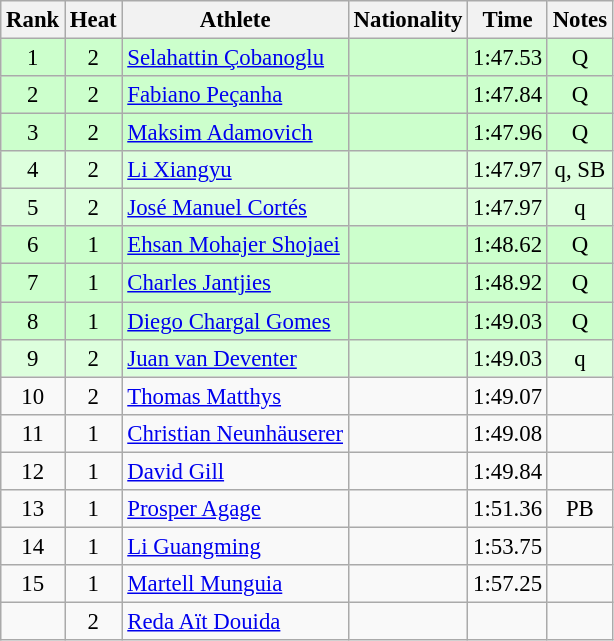<table class="wikitable sortable" style="text-align:center;font-size:95%">
<tr>
<th>Rank</th>
<th>Heat</th>
<th>Athlete</th>
<th>Nationality</th>
<th>Time</th>
<th>Notes</th>
</tr>
<tr bgcolor=ccffcc>
<td>1</td>
<td>2</td>
<td align="left"><a href='#'>Selahattin Çobanoglu</a></td>
<td align=left></td>
<td>1:47.53</td>
<td>Q</td>
</tr>
<tr bgcolor=ccffcc>
<td>2</td>
<td>2</td>
<td align="left"><a href='#'>Fabiano Peçanha</a></td>
<td align=left></td>
<td>1:47.84</td>
<td>Q</td>
</tr>
<tr bgcolor=ccffcc>
<td>3</td>
<td>2</td>
<td align="left"><a href='#'>Maksim Adamovich</a></td>
<td align=left></td>
<td>1:47.96</td>
<td>Q</td>
</tr>
<tr bgcolor=ddffdd>
<td>4</td>
<td>2</td>
<td align="left"><a href='#'>Li Xiangyu</a></td>
<td align=left></td>
<td>1:47.97</td>
<td>q, SB</td>
</tr>
<tr bgcolor=ddffdd>
<td>5</td>
<td>2</td>
<td align="left"><a href='#'>José Manuel Cortés</a></td>
<td align=left></td>
<td>1:47.97</td>
<td>q</td>
</tr>
<tr bgcolor=ccffcc>
<td>6</td>
<td>1</td>
<td align="left"><a href='#'>Ehsan Mohajer Shojaei</a></td>
<td align=left></td>
<td>1:48.62</td>
<td>Q</td>
</tr>
<tr bgcolor=ccffcc>
<td>7</td>
<td>1</td>
<td align="left"><a href='#'>Charles Jantjies</a></td>
<td align=left></td>
<td>1:48.92</td>
<td>Q</td>
</tr>
<tr bgcolor=ccffcc>
<td>8</td>
<td>1</td>
<td align="left"><a href='#'>Diego Chargal Gomes</a></td>
<td align=left></td>
<td>1:49.03</td>
<td>Q</td>
</tr>
<tr bgcolor=ddffdd>
<td>9</td>
<td>2</td>
<td align="left"><a href='#'>Juan van Deventer</a></td>
<td align=left></td>
<td>1:49.03</td>
<td>q</td>
</tr>
<tr>
<td>10</td>
<td>2</td>
<td align="left"><a href='#'>Thomas Matthys</a></td>
<td align=left></td>
<td>1:49.07</td>
<td></td>
</tr>
<tr>
<td>11</td>
<td>1</td>
<td align="left"><a href='#'>Christian Neunhäuserer</a></td>
<td align=left></td>
<td>1:49.08</td>
<td></td>
</tr>
<tr>
<td>12</td>
<td>1</td>
<td align="left"><a href='#'>David Gill</a></td>
<td align=left></td>
<td>1:49.84</td>
<td></td>
</tr>
<tr>
<td>13</td>
<td>1</td>
<td align="left"><a href='#'>Prosper Agage</a></td>
<td align=left></td>
<td>1:51.36</td>
<td>PB</td>
</tr>
<tr>
<td>14</td>
<td>1</td>
<td align="left"><a href='#'>Li Guangming</a></td>
<td align=left></td>
<td>1:53.75</td>
<td></td>
</tr>
<tr>
<td>15</td>
<td>1</td>
<td align="left"><a href='#'>Martell Munguia</a></td>
<td align=left></td>
<td>1:57.25</td>
<td></td>
</tr>
<tr>
<td></td>
<td>2</td>
<td align="left"><a href='#'>Reda Aït Douida</a></td>
<td align=left></td>
<td></td>
<td></td>
</tr>
</table>
